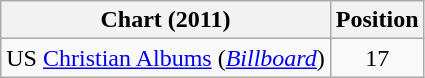<table class="wikitable sortable">
<tr>
<th align="left">Chart (2011)</th>
<th style="text-align:center;">Position</th>
</tr>
<tr>
<td align="left">US <a href='#'>Christian Albums</a> (<em><a href='#'>Billboard</a></em>)</td>
<td style="text-align:center;">17</td>
</tr>
</table>
